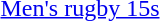<table>
<tr>
<td><a href='#'>Men's rugby 15s</a></td>
<td align=center></td>
<td align=center></td>
<td align=center></td>
</tr>
</table>
